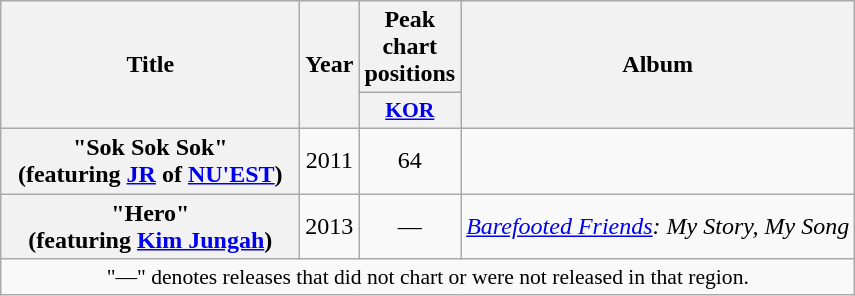<table class="wikitable plainrowheaders" style="text-align:center;" border="1">
<tr>
<th scope="col" rowspan="2" style="width:12em;">Title</th>
<th scope="col" rowspan="2">Year</th>
<th scope="col" colspan="1">Peak chart positions</th>
<th scope="col" rowspan="2">Album</th>
</tr>
<tr>
<th scope="col" style="width:3em;font-size:90%;"><a href='#'>KOR</a><br></th>
</tr>
<tr>
<th scope="row">"Sok Sok Sok" <br><span>(featuring <a href='#'>JR</a> of <a href='#'>NU'EST</a>)</span></th>
<td>2011</td>
<td>64</td>
<td></td>
</tr>
<tr>
<th scope="row">"Hero" <br><span>(featuring <a href='#'>Kim Jungah</a>)</span></th>
<td>2013</td>
<td>—</td>
<td><em><a href='#'>Barefooted Friends</a>: My Story, My Song</em></td>
</tr>
<tr>
<td colspan="4" style="font-size:90%">"—" denotes releases that did not chart or were not released in that region.</td>
</tr>
</table>
